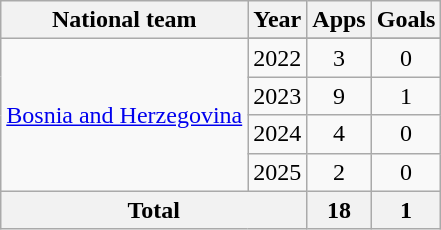<table class="wikitable" style="text-align:center">
<tr>
<th>National team</th>
<th>Year</th>
<th>Apps</th>
<th>Goals</th>
</tr>
<tr>
<td rowspan=5><a href='#'>Bosnia and Herzegovina</a></td>
</tr>
<tr>
<td>2022</td>
<td>3</td>
<td>0</td>
</tr>
<tr>
<td>2023</td>
<td>9</td>
<td>1</td>
</tr>
<tr>
<td>2024</td>
<td>4</td>
<td>0</td>
</tr>
<tr>
<td>2025</td>
<td>2</td>
<td>0</td>
</tr>
<tr>
<th colspan=2>Total</th>
<th>18</th>
<th>1</th>
</tr>
</table>
